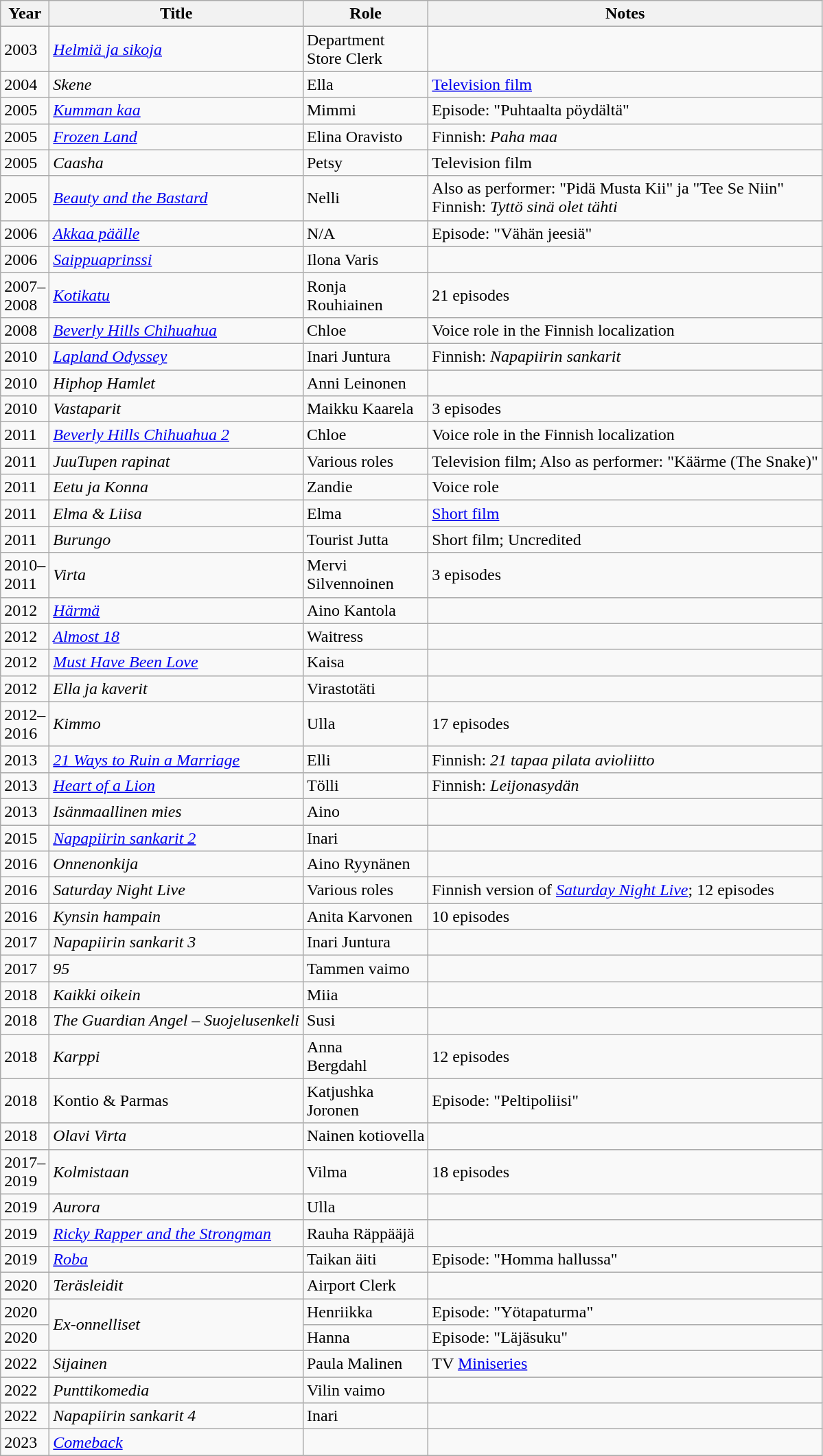<table class="wikitable">
<tr>
<th>Year</th>
<th>Title</th>
<th>Role</th>
<th>Notes</th>
</tr>
<tr>
<td>2003</td>
<td><em><a href='#'>Helmiä ja sikoja</a></em></td>
<td>Department<br>Store Clerk</td>
<td></td>
</tr>
<tr>
<td>2004</td>
<td><em>Skene</em></td>
<td>Ella</td>
<td><a href='#'>Television film</a></td>
</tr>
<tr>
<td>2005</td>
<td><em><a href='#'>Kumman kaa</a></em></td>
<td>Mimmi</td>
<td>Episode: "Puhtaalta pöydältä"</td>
</tr>
<tr>
<td>2005</td>
<td><em><a href='#'>Frozen Land</a></em></td>
<td>Elina Oravisto</td>
<td>Finnish: <em>Paha maa</em></td>
</tr>
<tr>
<td>2005</td>
<td><em>Caasha</em></td>
<td>Petsy</td>
<td>Television film</td>
</tr>
<tr>
<td>2005</td>
<td><em><a href='#'>Beauty and the Bastard</a></em></td>
<td>Nelli</td>
<td>Also as performer: "Pidä Musta Kii" ja "Tee Se Niin"<br>Finnish: <em>Tyttö sinä olet tähti</em></td>
</tr>
<tr>
<td>2006</td>
<td><em><a href='#'>Akkaa päälle</a></em></td>
<td>N/A</td>
<td>Episode: "Vähän jeesiä"</td>
</tr>
<tr>
<td>2006</td>
<td><em><a href='#'>Saippuaprinssi</a></em></td>
<td>Ilona Varis</td>
<td></td>
</tr>
<tr>
<td>2007–<br>2008</td>
<td><em><a href='#'>Kotikatu</a></em></td>
<td>Ronja<br>Rouhiainen</td>
<td>21 episodes</td>
</tr>
<tr>
<td>2008</td>
<td><em><a href='#'>Beverly Hills Chihuahua</a></em></td>
<td>Chloe</td>
<td>Voice role in the Finnish localization</td>
</tr>
<tr>
<td>2010</td>
<td><em><a href='#'>Lapland Odyssey</a></em></td>
<td>Inari Juntura</td>
<td>Finnish: <em>Napapiirin sankarit</em></td>
</tr>
<tr>
<td>2010</td>
<td><em>Hiphop Hamlet</em></td>
<td>Anni Leinonen</td>
<td></td>
</tr>
<tr>
<td>2010</td>
<td><em>Vastaparit</em></td>
<td>Maikku Kaarela</td>
<td>3 episodes</td>
</tr>
<tr>
<td>2011</td>
<td><em><a href='#'>Beverly Hills Chihuahua 2</a></em></td>
<td>Chloe</td>
<td>Voice role in the Finnish localization</td>
</tr>
<tr>
<td>2011</td>
<td><em>JuuTupen rapinat</em></td>
<td>Various roles</td>
<td>Television film; Also as performer: "Käärme (The Snake)"</td>
</tr>
<tr>
<td>2011</td>
<td><em>Eetu ja Konna</em></td>
<td>Zandie</td>
<td>Voice role</td>
</tr>
<tr>
<td>2011</td>
<td><em>Elma & Liisa</em></td>
<td>Elma</td>
<td><a href='#'>Short film</a></td>
</tr>
<tr>
<td>2011</td>
<td><em>Burungo</em></td>
<td>Tourist Jutta</td>
<td>Short film; Uncredited</td>
</tr>
<tr>
<td>2010–<br>2011</td>
<td><em>Virta</em></td>
<td>Mervi<br>Silvennoinen</td>
<td>3 episodes</td>
</tr>
<tr>
<td>2012</td>
<td><em><a href='#'>Härmä</a></em></td>
<td>Aino Kantola</td>
<td></td>
</tr>
<tr>
<td>2012</td>
<td><em><a href='#'>Almost 18</a></em></td>
<td>Waitress</td>
<td></td>
</tr>
<tr>
<td>2012</td>
<td><em><a href='#'>Must Have Been Love</a></em></td>
<td>Kaisa</td>
<td></td>
</tr>
<tr>
<td>2012</td>
<td><em>Ella ja kaverit</em></td>
<td>Virastotäti</td>
<td></td>
</tr>
<tr>
<td>2012–<br>2016</td>
<td><em>Kimmo</em></td>
<td>Ulla</td>
<td>17 episodes</td>
</tr>
<tr>
<td>2013</td>
<td><em><a href='#'>21 Ways to Ruin a Marriage</a></em></td>
<td>Elli</td>
<td>Finnish: <em>21 tapaa pilata avioliitto</em></td>
</tr>
<tr>
<td>2013</td>
<td><em><a href='#'>Heart of a Lion</a></em></td>
<td>Tölli</td>
<td>Finnish: <em>Leijonasydän</em></td>
</tr>
<tr>
<td>2013</td>
<td><em>Isänmaallinen mies</em></td>
<td>Aino</td>
<td></td>
</tr>
<tr>
<td>2015</td>
<td><em><a href='#'>Napapiirin sankarit 2</a></em></td>
<td>Inari</td>
<td></td>
</tr>
<tr>
<td>2016</td>
<td><em>Onnenonkija</em></td>
<td>Aino Ryynänen</td>
<td></td>
</tr>
<tr>
<td>2016</td>
<td><em>Saturday Night Live</em></td>
<td>Various roles</td>
<td>Finnish version of <em><a href='#'>Saturday Night Live</a></em>; 12 episodes</td>
</tr>
<tr>
<td>2016</td>
<td><em>Kynsin hampain</em></td>
<td>Anita Karvonen</td>
<td>10 episodes</td>
</tr>
<tr>
<td>2017</td>
<td><em>Napapiirin sankarit 3</em></td>
<td>Inari Juntura</td>
<td></td>
</tr>
<tr>
<td>2017</td>
<td><em>95</em></td>
<td>Tammen vaimo</td>
<td></td>
</tr>
<tr>
<td>2018</td>
<td><em>Kaikki oikein</em></td>
<td>Miia</td>
<td></td>
</tr>
<tr>
<td>2018</td>
<td><em>The Guardian Angel – Suojelusenkeli</em></td>
<td>Susi</td>
<td></td>
</tr>
<tr>
<td>2018</td>
<td><em>Karppi</em></td>
<td>Anna<br>Bergdahl</td>
<td>12 episodes</td>
</tr>
<tr>
<td>2018</td>
<td>Kontio & Parmas</td>
<td>Katjushka<br>Joronen</td>
<td>Episode: "Peltipoliisi"</td>
</tr>
<tr>
<td>2018</td>
<td><em>Olavi Virta</em></td>
<td>Nainen kotiovella</td>
<td></td>
</tr>
<tr>
<td>2017–<br>2019</td>
<td><em>Kolmistaan</em></td>
<td>Vilma</td>
<td>18 episodes</td>
</tr>
<tr>
<td>2019</td>
<td><em>Aurora</em></td>
<td>Ulla</td>
<td></td>
</tr>
<tr>
<td>2019</td>
<td><em><a href='#'>Ricky Rapper and the Strongman</a></em></td>
<td>Rauha Räppääjä</td>
<td></td>
</tr>
<tr>
<td>2019</td>
<td><em><a href='#'>Roba</a></em></td>
<td>Taikan äiti</td>
<td>Episode: "Homma hallussa"</td>
</tr>
<tr>
<td>2020</td>
<td><em>Teräsleidit</em></td>
<td>Airport Clerk</td>
<td></td>
</tr>
<tr>
<td>2020</td>
<td rowspan="2"><em>Ex-onnelliset</em></td>
<td>Henriikka</td>
<td>Episode: "Yötapaturma"</td>
</tr>
<tr>
<td>2020</td>
<td>Hanna</td>
<td>Episode: "Läjäsuku"</td>
</tr>
<tr>
<td>2022</td>
<td><em>Sijainen</em></td>
<td>Paula Malinen</td>
<td>TV <a href='#'>Miniseries</a></td>
</tr>
<tr>
<td>2022</td>
<td><em>Punttikomedia</em></td>
<td>Vilin vaimo</td>
<td></td>
</tr>
<tr>
<td>2022</td>
<td><em>Napapiirin sankarit 4</em></td>
<td>Inari</td>
<td></td>
</tr>
<tr>
<td>2023</td>
<td><em><a href='#'>Comeback</a></em></td>
<td></td>
<td></td>
</tr>
</table>
